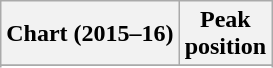<table class="wikitable sortable plainrowheaders">
<tr>
<th>Chart (2015–16)</th>
<th>Peak<br>position</th>
</tr>
<tr>
</tr>
<tr>
</tr>
<tr>
</tr>
<tr>
</tr>
</table>
